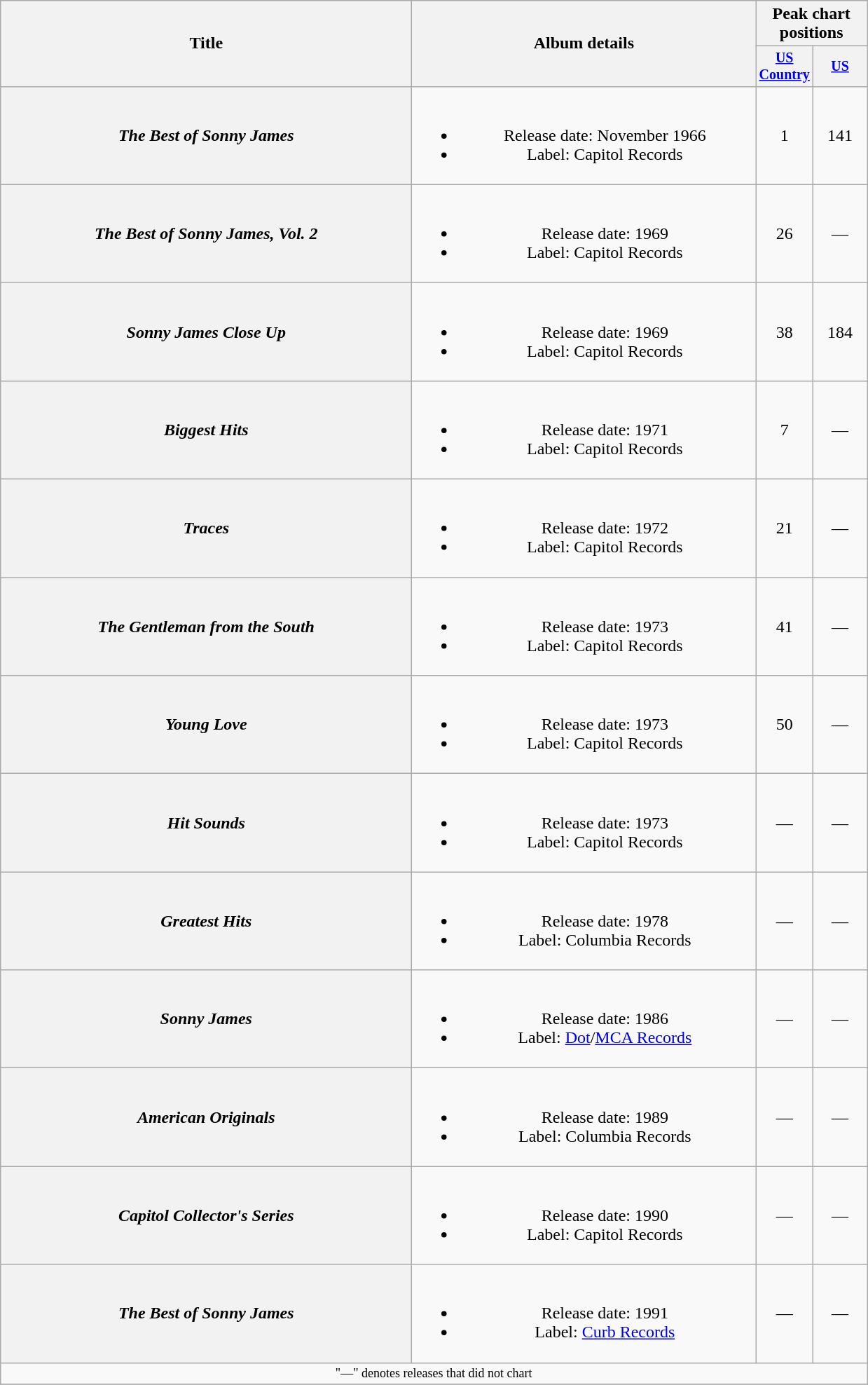<table class="wikitable plainrowheaders" style="text-align:center;">
<tr>
<th rowspan="2" style="width:24em;">Title</th>
<th rowspan="2" style="width:20em;">Album details</th>
<th colspan="2">Peak chart<br>positions</th>
</tr>
<tr style="font-size:smaller;">
<th width="45"><a href='#'>US Country</a><br></th>
<th width="45"><a href='#'>US</a><br></th>
</tr>
<tr>
<th scope="row"><em>The Best of Sonny James</em></th>
<td><br><ul><li>Release date: November 1966</li><li>Label: Capitol Records</li></ul></td>
<td>1</td>
<td>141</td>
</tr>
<tr>
<th scope="row"><em>The Best of Sonny James, Vol. 2</em></th>
<td><br><ul><li>Release date: 1969</li><li>Label: Capitol Records</li></ul></td>
<td>26</td>
<td>—</td>
</tr>
<tr>
<th scope="row"><em>Sonny James Close Up</em></th>
<td><br><ul><li>Release date: 1969</li><li>Label: Capitol Records</li></ul></td>
<td>38</td>
<td>184</td>
</tr>
<tr>
<th scope="row"><em>Biggest Hits</em></th>
<td><br><ul><li>Release date: 1971</li><li>Label: Capitol Records</li></ul></td>
<td>7</td>
<td>—</td>
</tr>
<tr>
<th scope="row"><em>Traces</em></th>
<td><br><ul><li>Release date: 1972</li><li>Label: Capitol Records</li></ul></td>
<td>21</td>
<td>—</td>
</tr>
<tr>
<th scope="row"><em>The Gentleman from the South</em></th>
<td><br><ul><li>Release date: 1973</li><li>Label: Capitol Records</li></ul></td>
<td>41</td>
<td>—</td>
</tr>
<tr>
<th scope="row"><em>Young Love</em></th>
<td><br><ul><li>Release date: 1973</li><li>Label: Capitol Records</li></ul></td>
<td>50</td>
<td>—</td>
</tr>
<tr>
<th scope="row"><em>Hit Sounds</em></th>
<td><br><ul><li>Release date: 1973</li><li>Label: Capitol Records</li></ul></td>
<td>—</td>
<td>—</td>
</tr>
<tr>
<th scope="row"><em>Greatest Hits</em></th>
<td><br><ul><li>Release date: 1978</li><li>Label: Columbia Records</li></ul></td>
<td>—</td>
<td>—</td>
</tr>
<tr>
<th scope="row"><em>Sonny James</em></th>
<td><br><ul><li>Release date: 1986</li><li>Label: <a href='#'>Dot</a>/<a href='#'>MCA Records</a></li></ul></td>
<td>—</td>
<td>—</td>
</tr>
<tr>
<th scope="row"><em>American Originals</em></th>
<td><br><ul><li>Release date: 1989</li><li>Label: Columbia Records</li></ul></td>
<td>—</td>
<td>—</td>
</tr>
<tr>
<th scope="row"><em>Capitol Collector's Series</em></th>
<td><br><ul><li>Release date: 1990</li><li>Label: Capitol Records</li></ul></td>
<td>—</td>
<td>—</td>
</tr>
<tr>
<th scope="row"><em>The Best of Sonny James</em></th>
<td><br><ul><li>Release date: 1991</li><li>Label: <a href='#'>Curb Records</a></li></ul></td>
<td>—</td>
<td>—</td>
</tr>
<tr>
<td colspan="4" style="font-size: 9pt">"—" denotes releases that did not chart</td>
</tr>
<tr>
</tr>
</table>
